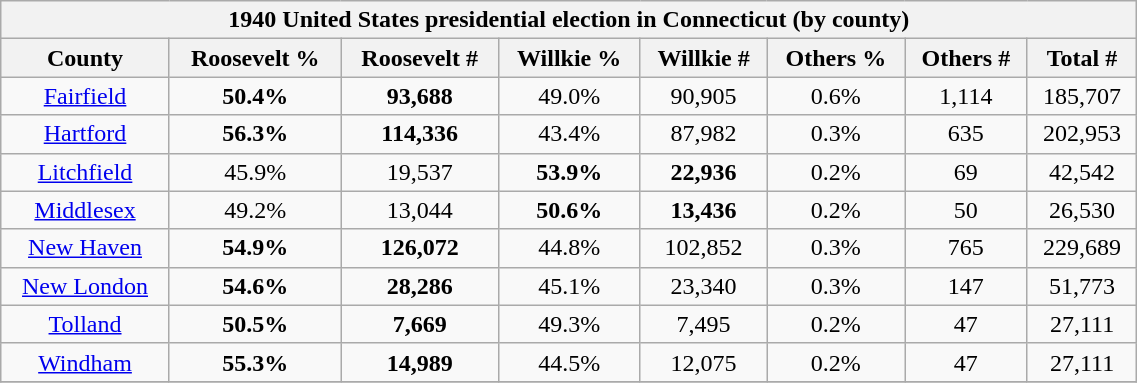<table width="60%" class="wikitable sortable">
<tr>
<th colspan="8">1940 United States presidential election in Connecticut (by county) </th>
</tr>
<tr>
<th>County</th>
<th>Roosevelt %</th>
<th>Roosevelt #</th>
<th>Willkie %</th>
<th>Willkie #</th>
<th>Others %</th>
<th>Others #</th>
<th>Total #</th>
</tr>
<tr>
<td align="center" ><a href='#'>Fairfield</a></td>
<td align="center"><strong>50.4%</strong></td>
<td align="center"><strong>93,688</strong></td>
<td align="center">49.0%</td>
<td align="center">90,905</td>
<td align="center">0.6%</td>
<td align="center">1,114</td>
<td align="center">185,707</td>
</tr>
<tr>
<td align="center" ><a href='#'>Hartford</a></td>
<td align="center"><strong>56.3%</strong></td>
<td align="center"><strong>114,336</strong></td>
<td align="center">43.4%</td>
<td align="center">87,982</td>
<td align="center">0.3%</td>
<td align="center">635</td>
<td align="center">202,953</td>
</tr>
<tr>
<td align="center" ><a href='#'>Litchfield</a></td>
<td align="center">45.9%</td>
<td align="center">19,537</td>
<td align="center"><strong>53.9%</strong></td>
<td align="center"><strong>22,936</strong></td>
<td align="center">0.2%</td>
<td align="center">69</td>
<td align="center">42,542</td>
</tr>
<tr>
<td align="center" ><a href='#'>Middlesex</a></td>
<td align="center">49.2%</td>
<td align="center">13,044</td>
<td align="center"><strong>50.6%</strong></td>
<td align="center"><strong>13,436</strong></td>
<td align="center">0.2%</td>
<td align="center">50</td>
<td align="center">26,530</td>
</tr>
<tr>
<td align="center" ><a href='#'>New Haven</a></td>
<td align="center"><strong>54.9%</strong></td>
<td align="center"><strong>126,072</strong></td>
<td align="center">44.8%</td>
<td align="center">102,852</td>
<td align="center">0.3%</td>
<td align="center">765</td>
<td align="center">229,689</td>
</tr>
<tr>
<td align="center" ><a href='#'>New London</a></td>
<td align="center"><strong>54.6%</strong></td>
<td align="center"><strong>28,286</strong></td>
<td align="center">45.1%</td>
<td align="center">23,340</td>
<td align="center">0.3%</td>
<td align="center">147</td>
<td align="center">51,773</td>
</tr>
<tr>
<td align="center" ><a href='#'>Tolland</a></td>
<td align="center"><strong>50.5%</strong></td>
<td align="center"><strong>7,669</strong></td>
<td align="center">49.3%</td>
<td align="center">7,495</td>
<td align="center">0.2%</td>
<td align="center">47</td>
<td align="center">27,111</td>
</tr>
<tr>
<td align="center" ><a href='#'>Windham</a></td>
<td align="center"><strong>55.3%</strong></td>
<td align="center"><strong>14,989</strong></td>
<td align="center">44.5%</td>
<td align="center">12,075</td>
<td align="center">0.2%</td>
<td align="center">47</td>
<td align="center">27,111</td>
</tr>
<tr>
</tr>
</table>
